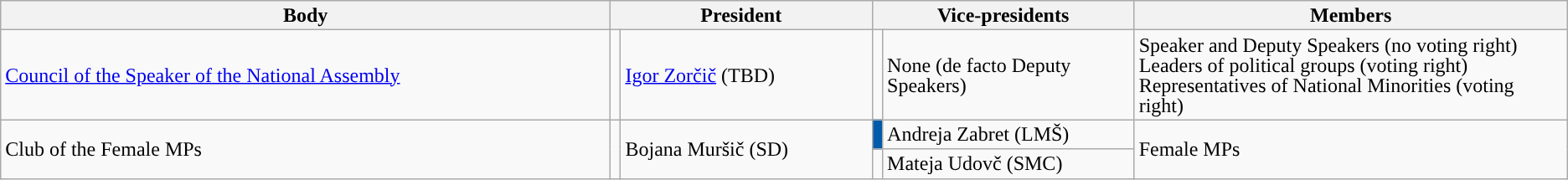<table class="wikitable" style="line-height:16px;">
<tr>
<th style="width:500px;">Body</th>
<th colspan="2" style="width:200px;">President</th>
<th colspan="2" style="width:200px;">Vice-presidents</th>
<th style="width:350px;">Members</th>
</tr>
<tr>
<td><a href='#'>Council of the Speaker of the National Assembly</a></td>
<td style="width:1px;"></td>
<td style="width:200px;"><a href='#'>Igor Zorčič</a> (TBD)</td>
<td style="width:1px;"></td>
<td>None (de facto Deputy Speakers)</td>
<td>Speaker and Deputy Speakers (no voting right)<br>Leaders of political groups (voting right)<br>Representatives of National Minorities (voting right)</td>
</tr>
<tr>
<td rowspan="2">Club of the Female MPs</td>
<td rowspan="2" style="background:"></td>
<td rowspan="2" style="width:200px;">Bojana Muršič (SD)</td>
<td style="width:1px; background:#005bab"></td>
<td style="width:200px;">Andreja Zabret (LMŠ)</td>
<td rowspan="2">Female MPs</td>
</tr>
<tr>
<td style="background:"></td>
<td>Mateja Udovč (SMC)</td>
</tr>
</table>
